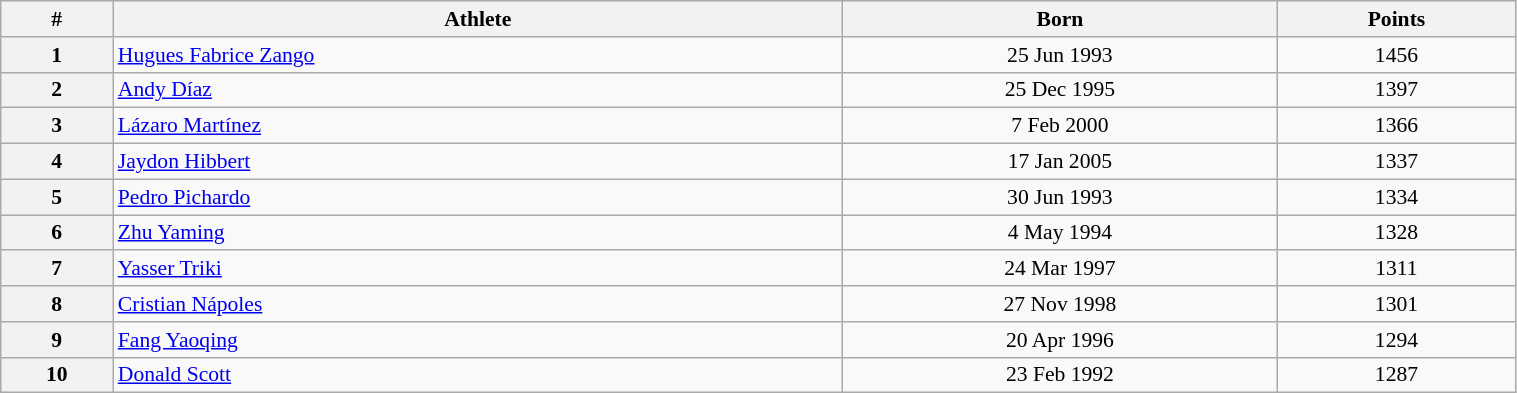<table class="wikitable" width=80% style="font-size:90%; text-align:center;">
<tr>
<th>#</th>
<th>Athlete</th>
<th>Born</th>
<th>Points</th>
</tr>
<tr>
<th>1</th>
<td align=left> <a href='#'>Hugues Fabrice Zango</a></td>
<td>25 Jun 1993</td>
<td>1456</td>
</tr>
<tr>
<th>2</th>
<td align=left> <a href='#'>Andy Díaz</a></td>
<td>25 Dec 1995</td>
<td>1397</td>
</tr>
<tr>
<th>3</th>
<td align=left> <a href='#'>Lázaro Martínez</a></td>
<td>7 Feb 2000</td>
<td>1366</td>
</tr>
<tr>
<th>4</th>
<td align=left> <a href='#'>Jaydon Hibbert</a></td>
<td>17 Jan 2005</td>
<td>1337</td>
</tr>
<tr>
<th>5</th>
<td align=left> <a href='#'>Pedro Pichardo</a></td>
<td>30 Jun 1993</td>
<td>1334</td>
</tr>
<tr>
<th>6</th>
<td align=left> <a href='#'>Zhu Yaming</a></td>
<td>4 May 1994</td>
<td>1328</td>
</tr>
<tr>
<th>7</th>
<td align=left> <a href='#'>Yasser Triki</a></td>
<td>24 Mar 1997</td>
<td>1311</td>
</tr>
<tr>
<th>8</th>
<td align=left> <a href='#'>Cristian Nápoles</a></td>
<td>27 Nov 1998</td>
<td>1301</td>
</tr>
<tr>
<th>9</th>
<td align=left> <a href='#'>Fang Yaoqing</a></td>
<td>20 Apr 1996</td>
<td>1294</td>
</tr>
<tr>
<th>10</th>
<td align=left> <a href='#'>Donald Scott</a></td>
<td>23 Feb 1992</td>
<td>1287</td>
</tr>
</table>
